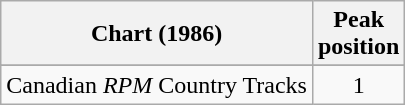<table class="wikitable sortable">
<tr>
<th align="left">Chart (1986)</th>
<th align="center">Peak<br>position</th>
</tr>
<tr>
</tr>
<tr>
<td align="left">Canadian <em>RPM</em> Country Tracks</td>
<td align="center">1</td>
</tr>
</table>
